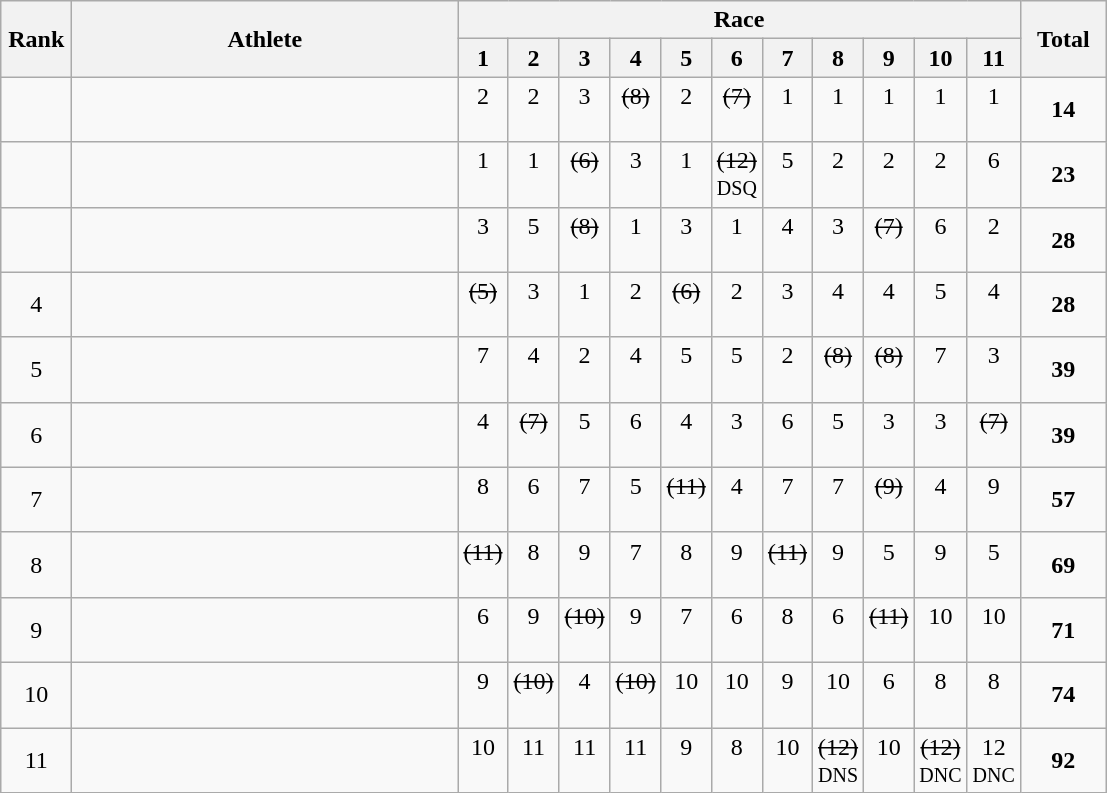<table | class="wikitable" style="text-align:center">
<tr>
<th rowspan="2" width=40>Rank</th>
<th rowspan="2" width=250>Athlete</th>
<th colspan="11">Race</th>
<th rowspan="2" width=50>Total</th>
</tr>
<tr>
<th width=25>1</th>
<th width=25>2</th>
<th width=25>3</th>
<th width=25>4</th>
<th width=25>5</th>
<th width=25>6</th>
<th width=25>7</th>
<th width=25>8</th>
<th width=25>9</th>
<th width=25>10</th>
<th width=25>11</th>
</tr>
<tr>
<td></td>
<td align=left></td>
<td>2<br> </td>
<td>2<br> </td>
<td>3<br> </td>
<td><s>(8)</s><br> </td>
<td>2<br> </td>
<td><s>(7)</s><br> </td>
<td>1<br> </td>
<td>1<br> </td>
<td>1<br> </td>
<td>1<br> </td>
<td>1<br> </td>
<td><strong>14</strong></td>
</tr>
<tr>
<td></td>
<td align=left></td>
<td>1<br> </td>
<td>1<br> </td>
<td><s>(6)</s><br> </td>
<td>3<br> </td>
<td>1<br> </td>
<td><s>(12)</s><br><small>DSQ</small></td>
<td>5<br> </td>
<td>2<br> </td>
<td>2<br> </td>
<td>2<br> </td>
<td>6<br> </td>
<td><strong>23</strong></td>
</tr>
<tr>
<td></td>
<td align=left></td>
<td>3<br> </td>
<td>5<br> </td>
<td><s>(8)</s><br> </td>
<td>1<br> </td>
<td>3<br> </td>
<td>1<br> </td>
<td>4<br> </td>
<td>3<br> </td>
<td><s>(7)</s><br> </td>
<td>6<br> </td>
<td>2<br> </td>
<td><strong>28</strong></td>
</tr>
<tr>
<td>4</td>
<td align=left></td>
<td><s>(5)</s><br> </td>
<td>3<br> </td>
<td>1<br> </td>
<td>2<br> </td>
<td><s>(6)</s><br> </td>
<td>2<br> </td>
<td>3<br> </td>
<td>4<br> </td>
<td>4<br> </td>
<td>5<br> </td>
<td>4<br> </td>
<td><strong>28</strong></td>
</tr>
<tr>
<td>5</td>
<td align=left></td>
<td>7<br> </td>
<td>4<br> </td>
<td>2<br> </td>
<td>4<br> </td>
<td>5<br> </td>
<td>5<br> </td>
<td>2<br> </td>
<td><s>(8)</s><br> </td>
<td><s>(8)</s><br> </td>
<td>7<br> </td>
<td>3<br> </td>
<td><strong>39</strong></td>
</tr>
<tr>
<td>6</td>
<td align=left></td>
<td>4<br> </td>
<td><s>(7)</s><br> </td>
<td>5<br> </td>
<td>6<br> </td>
<td>4<br> </td>
<td>3<br> </td>
<td>6<br> </td>
<td>5<br> </td>
<td>3<br> </td>
<td>3<br> </td>
<td><s>(7)</s><br> </td>
<td><strong>39</strong></td>
</tr>
<tr>
<td>7</td>
<td align=left></td>
<td>8<br> </td>
<td>6<br> </td>
<td>7<br> </td>
<td>5<br> </td>
<td><s>(11)</s><br> </td>
<td>4<br> </td>
<td>7<br> </td>
<td>7<br> </td>
<td><s>(9)</s><br> </td>
<td>4<br> </td>
<td>9<br> </td>
<td><strong>57</strong></td>
</tr>
<tr>
<td>8</td>
<td align=left></td>
<td><s>(11)</s><br> </td>
<td>8<br> </td>
<td>9<br> </td>
<td>7<br> </td>
<td>8<br> </td>
<td>9<br> </td>
<td><s>(11)</s><br> </td>
<td>9<br> </td>
<td>5<br> </td>
<td>9<br> </td>
<td>5<br> </td>
<td><strong>69</strong></td>
</tr>
<tr>
<td>9</td>
<td align=left></td>
<td>6<br> </td>
<td>9<br> </td>
<td><s>(10)</s><br> </td>
<td>9<br> </td>
<td>7<br> </td>
<td>6<br> </td>
<td>8<br> </td>
<td>6<br> </td>
<td><s>(11)</s><br> </td>
<td>10<br> </td>
<td>10<br> </td>
<td><strong>71</strong></td>
</tr>
<tr>
<td>10</td>
<td align=left></td>
<td>9<br> </td>
<td><s>(10)</s><br> </td>
<td>4<br> </td>
<td><s>(10)</s><br> </td>
<td>10<br> </td>
<td>10<br> </td>
<td>9<br> </td>
<td>10<br> </td>
<td>6<br> </td>
<td>8<br> </td>
<td>8<br> </td>
<td><strong>74</strong></td>
</tr>
<tr>
<td>11</td>
<td align=left></td>
<td>10<br> </td>
<td>11<br> </td>
<td>11<br> </td>
<td>11<br> </td>
<td>9<br> </td>
<td>8<br> </td>
<td>10<br> </td>
<td><s>(12)</s><br><small>DNS</small></td>
<td>10<br> </td>
<td><s>(12)</s><br><small>DNC</small></td>
<td>12<br><small>DNC</small></td>
<td><strong>92</strong></td>
</tr>
</table>
